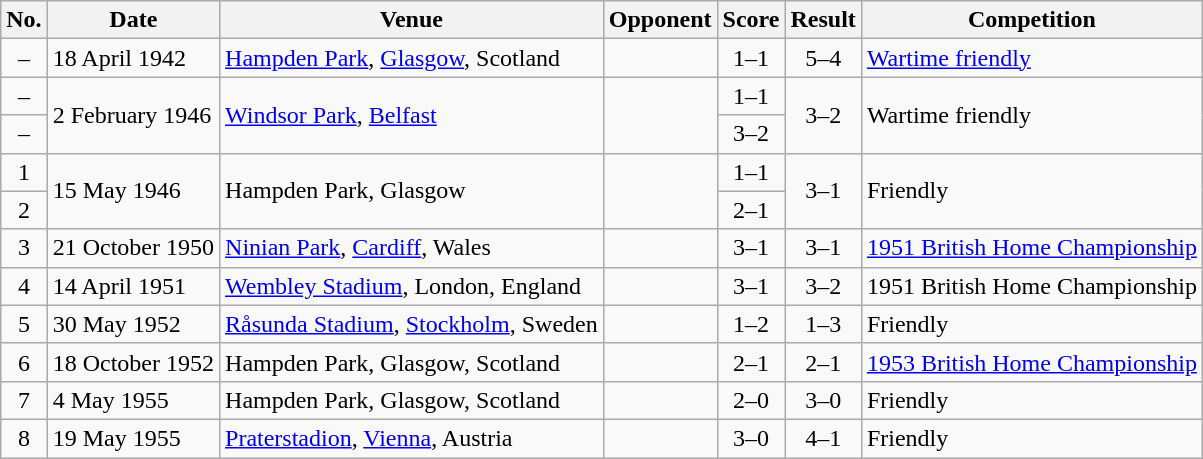<table class="wikitable sortable">
<tr>
<th scope="col">No.</th>
<th scope="col">Date</th>
<th scope="col">Venue</th>
<th scope="col">Opponent</th>
<th scope="col">Score</th>
<th scope="col">Result</th>
<th scope="col">Competition</th>
</tr>
<tr>
<td style="text-align:center">–</td>
<td>18 April 1942</td>
<td><a href='#'>Hampden Park</a>, <a href='#'>Glasgow</a>, Scotland</td>
<td></td>
<td style="text-align:center">1–1</td>
<td style="text-align:center">5–4</td>
<td><a href='#'>Wartime friendly</a></td>
</tr>
<tr>
<td style="text-align:center">–</td>
<td rowspan="2">2 February 1946</td>
<td rowspan="2"><a href='#'>Windsor Park</a>, <a href='#'>Belfast</a></td>
<td rowspan="2"></td>
<td style="text-align:center">1–1</td>
<td rowspan="2" style="text-align:center">3–2</td>
<td rowspan="2">Wartime friendly</td>
</tr>
<tr>
<td style="text-align:center">–</td>
<td style="text-align:center">3–2</td>
</tr>
<tr>
<td style="text-align:center">1</td>
<td rowspan="2">15 May 1946</td>
<td rowspan="2">Hampden Park, Glasgow</td>
<td rowspan="2"></td>
<td style="text-align:center">1–1</td>
<td rowspan="2" style="text-align:center">3–1</td>
<td rowspan="2">Friendly</td>
</tr>
<tr>
<td style="text-align:center">2</td>
<td style="text-align:center">2–1</td>
</tr>
<tr>
<td style="text-align:center">3</td>
<td>21 October 1950</td>
<td><a href='#'>Ninian Park</a>, <a href='#'>Cardiff</a>, Wales</td>
<td></td>
<td style="text-align:center">3–1</td>
<td style="text-align:center">3–1</td>
<td><a href='#'>1951 British Home Championship</a></td>
</tr>
<tr>
<td style="text-align:center">4</td>
<td>14 April 1951</td>
<td><a href='#'>Wembley Stadium</a>, London, England</td>
<td></td>
<td style="text-align:center">3–1</td>
<td style="text-align:center">3–2</td>
<td>1951 British Home Championship</td>
</tr>
<tr>
<td style="text-align:center">5</td>
<td>30 May 1952</td>
<td><a href='#'>Råsunda Stadium</a>, <a href='#'>Stockholm</a>, Sweden</td>
<td></td>
<td style="text-align:center">1–2</td>
<td style="text-align:center">1–3</td>
<td>Friendly</td>
</tr>
<tr>
<td style="text-align:center">6</td>
<td>18 October 1952</td>
<td>Hampden Park, Glasgow, Scotland</td>
<td></td>
<td style="text-align:center">2–1</td>
<td style="text-align:center">2–1</td>
<td><a href='#'>1953 British Home Championship</a></td>
</tr>
<tr>
<td style="text-align:center">7</td>
<td>4 May 1955</td>
<td>Hampden Park, Glasgow, Scotland</td>
<td></td>
<td style="text-align:center">2–0</td>
<td style="text-align:center">3–0</td>
<td>Friendly</td>
</tr>
<tr>
<td style="text-align:center">8</td>
<td>19 May 1955</td>
<td><a href='#'>Praterstadion</a>, <a href='#'>Vienna</a>, Austria</td>
<td></td>
<td style="text-align:center">3–0</td>
<td style="text-align:center">4–1</td>
<td>Friendly</td>
</tr>
</table>
